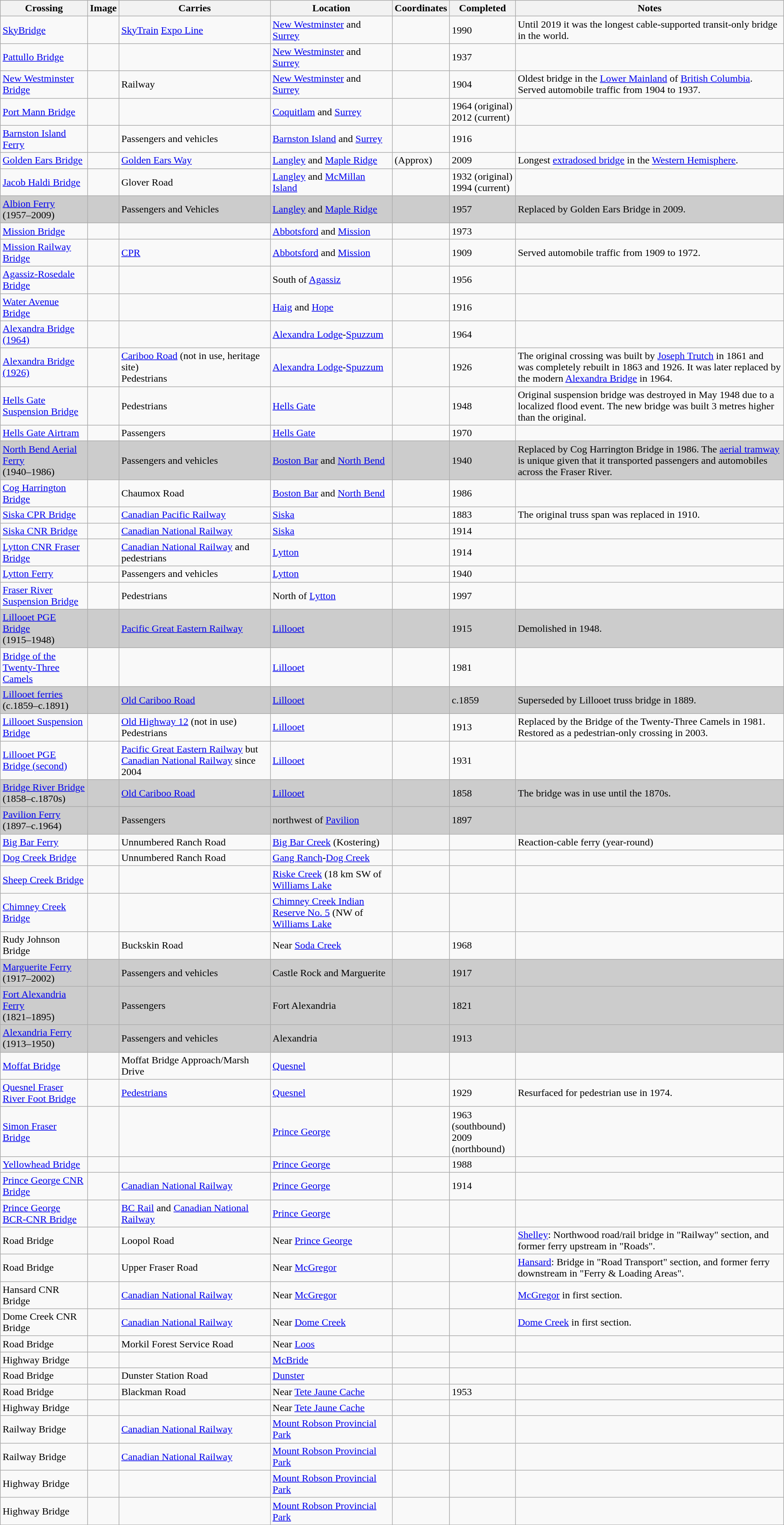<table class=wikitable>
<tr>
<th>Crossing</th>
<th>Image</th>
<th>Carries</th>
<th>Location</th>
<th>Coordinates</th>
<th>Completed</th>
<th>Notes</th>
</tr>
<tr>
<td><a href='#'>SkyBridge</a></td>
<td></td>
<td><a href='#'>SkyTrain</a> <a href='#'>Expo Line</a></td>
<td><a href='#'>New Westminster</a> and <a href='#'>Surrey</a></td>
<td></td>
<td>1990</td>
<td>Until 2019 it was the longest cable-supported transit-only bridge in the world.</td>
</tr>
<tr>
<td><a href='#'>Pattullo Bridge</a></td>
<td></td>
<td><br></td>
<td><a href='#'>New Westminster</a> and <a href='#'>Surrey</a></td>
<td></td>
<td>1937</td>
<td></td>
</tr>
<tr>
<td><a href='#'>New Westminster Bridge</a></td>
<td></td>
<td>Railway</td>
<td><a href='#'>New Westminster</a> and <a href='#'>Surrey</a></td>
<td></td>
<td>1904</td>
<td>Oldest bridge in the <a href='#'>Lower Mainland</a> of <a href='#'>British Columbia</a>. Served automobile traffic from 1904 to 1937.</td>
</tr>
<tr>
<td><a href='#'>Port Mann Bridge</a></td>
<td></td>
<td></td>
<td><a href='#'>Coquitlam</a> and <a href='#'>Surrey</a></td>
<td></td>
<td>1964 (original)<br>2012 (current)</td>
<td></td>
</tr>
<tr>
<td><a href='#'>Barnston Island Ferry</a></td>
<td></td>
<td>Passengers and vehicles</td>
<td><a href='#'>Barnston Island</a> and <a href='#'>Surrey</a></td>
<td></td>
<td>1916</td>
<td></td>
</tr>
<tr>
<td><a href='#'>Golden Ears Bridge</a></td>
<td></td>
<td><a href='#'>Golden Ears Way</a></td>
<td><a href='#'>Langley</a> and <a href='#'>Maple Ridge</a></td>
<td> (Approx)</td>
<td>2009</td>
<td>Longest <a href='#'>extradosed bridge</a> in the <a href='#'>Western Hemisphere</a>.</td>
</tr>
<tr>
<td><a href='#'>Jacob Haldi Bridge</a></td>
<td></td>
<td>Glover Road</td>
<td><a href='#'>Langley</a> and <a href='#'>McMillan Island</a></td>
<td></td>
<td>1932 (original)<br>1994 (current)</td>
<td></td>
</tr>
<tr style="background:#cccccc;">
<td><a href='#'>Albion Ferry</a><br>(1957–2009)</td>
<td></td>
<td>Passengers and Vehicles</td>
<td><a href='#'>Langley</a> and <a href='#'>Maple Ridge</a></td>
<td></td>
<td>1957</td>
<td>Replaced by Golden Ears Bridge in 2009.</td>
</tr>
<tr>
<td><a href='#'>Mission Bridge</a></td>
<td></td>
<td></td>
<td><a href='#'>Abbotsford</a> and <a href='#'>Mission</a></td>
<td></td>
<td>1973</td>
<td></td>
</tr>
<tr>
<td><a href='#'>Mission Railway Bridge</a></td>
<td></td>
<td><a href='#'>CPR</a></td>
<td><a href='#'>Abbotsford</a> and <a href='#'>Mission</a></td>
<td></td>
<td>1909</td>
<td>Served automobile traffic from 1909 to 1972.</td>
</tr>
<tr>
<td><a href='#'>Agassiz-Rosedale Bridge</a></td>
<td></td>
<td></td>
<td>South of <a href='#'>Agassiz</a></td>
<td></td>
<td>1956</td>
<td></td>
</tr>
<tr>
<td><a href='#'>Water Avenue Bridge</a></td>
<td></td>
<td></td>
<td><a href='#'>Haig</a> and <a href='#'>Hope</a></td>
<td></td>
<td>1916</td>
<td></td>
</tr>
<tr>
<td><a href='#'>Alexandra Bridge (1964)</a></td>
<td></td>
<td></td>
<td><a href='#'>Alexandra Lodge</a>-<a href='#'>Spuzzum</a></td>
<td></td>
<td>1964</td>
<td></td>
</tr>
<tr>
<td><a href='#'>Alexandra Bridge (1926)</a><br></td>
<td></td>
<td><a href='#'>Cariboo Road</a> (not in use, heritage site)<br>Pedestrians</td>
<td><a href='#'>Alexandra Lodge</a>-<a href='#'>Spuzzum</a> </td>
<td></td>
<td>1926</td>
<td>The original crossing was built by <a href='#'>Joseph Trutch</a> in 1861 and was completely rebuilt in 1863 and 1926. It was later replaced by the modern <a href='#'>Alexandra Bridge</a> in 1964.</td>
</tr>
<tr>
<td><a href='#'>Hells Gate Suspension Bridge</a></td>
<td></td>
<td>Pedestrians</td>
<td><a href='#'>Hells Gate</a></td>
<td></td>
<td>1948</td>
<td>Original suspension bridge was destroyed in May 1948 due to a localized flood event. The new bridge was built 3 metres higher than the original.</td>
</tr>
<tr>
<td><a href='#'>Hells Gate Airtram</a></td>
<td></td>
<td>Passengers</td>
<td><a href='#'>Hells Gate</a></td>
<td></td>
<td>1970</td>
<td></td>
</tr>
<tr style="background:#cccccc;">
<td><a href='#'>North Bend Aerial Ferry</a><br>(1940–1986)</td>
<td></td>
<td>Passengers and vehicles</td>
<td><a href='#'>Boston Bar</a> and <a href='#'>North Bend</a></td>
<td></td>
<td>1940</td>
<td>Replaced by Cog Harrington Bridge in 1986. The <a href='#'>aerial tramway</a> is unique given that it transported passengers and automobiles across the Fraser River.</td>
</tr>
<tr>
<td><a href='#'>Cog Harrington Bridge</a></td>
<td></td>
<td>Chaumox Road</td>
<td><a href='#'>Boston Bar</a> and <a href='#'>North Bend</a></td>
<td></td>
<td>1986</td>
<td></td>
</tr>
<tr>
<td><a href='#'>Siska CPR Bridge</a></td>
<td></td>
<td><a href='#'>Canadian Pacific Railway</a></td>
<td><a href='#'>Siska</a></td>
<td></td>
<td>1883</td>
<td>The original truss span was replaced in 1910.</td>
</tr>
<tr>
<td><a href='#'>Siska CNR Bridge</a></td>
<td></td>
<td><a href='#'>Canadian National Railway</a></td>
<td><a href='#'>Siska</a></td>
<td></td>
<td>1914</td>
<td></td>
</tr>
<tr>
<td><a href='#'>Lytton CNR Fraser Bridge</a></td>
<td></td>
<td><a href='#'>Canadian National Railway</a> and pedestrians</td>
<td><a href='#'>Lytton</a></td>
<td></td>
<td>1914</td>
<td></td>
</tr>
<tr>
<td><a href='#'>Lytton Ferry</a></td>
<td></td>
<td>Passengers and vehicles</td>
<td><a href='#'>Lytton</a></td>
<td></td>
<td>1940</td>
<td></td>
</tr>
<tr>
<td><a href='#'>Fraser River Suspension Bridge</a></td>
<td></td>
<td>Pedestrians</td>
<td>North of <a href='#'>Lytton</a></td>
<td></td>
<td>1997</td>
<td></td>
</tr>
<tr style="background:#cccccc;">
<td><a href='#'>Lillooet PGE Bridge</a><br>(1915–1948)</td>
<td></td>
<td><a href='#'>Pacific Great Eastern Railway</a></td>
<td><a href='#'>Lillooet</a></td>
<td></td>
<td>1915</td>
<td>Demolished in 1948.</td>
</tr>
<tr>
<td><a href='#'>Bridge of the Twenty-Three Camels</a></td>
<td></td>
<td></td>
<td><a href='#'>Lillooet</a></td>
<td></td>
<td>1981</td>
<td></td>
</tr>
<tr style="background:#cccccc;">
<td><a href='#'>Lillooet ferries</a><br>(c.1859–c.1891)</td>
<td></td>
<td><a href='#'>Old Cariboo Road</a></td>
<td><a href='#'>Lillooet</a></td>
<td></td>
<td>c.1859</td>
<td>Superseded by Lillooet truss bridge in 1889.</td>
</tr>
<tr>
<td><a href='#'>Lillooet Suspension Bridge</a></td>
<td></td>
<td><a href='#'>Old Highway 12</a> (not in use)<br>Pedestrians</td>
<td><a href='#'>Lillooet</a></td>
<td></td>
<td>1913</td>
<td>Replaced by the Bridge of the Twenty-Three Camels in 1981. Restored as a pedestrian-only crossing in 2003.</td>
</tr>
<tr>
<td><a href='#'>Lillooet PGE Bridge (second)</a></td>
<td></td>
<td><a href='#'>Pacific Great Eastern Railway</a> but <a href='#'>Canadian National Railway</a> since 2004</td>
<td><a href='#'>Lillooet</a></td>
<td></td>
<td>1931</td>
<td></td>
</tr>
<tr style="background:#cccccc;">
<td><a href='#'>Bridge River Bridge</a><br>(1858–c.1870s) </td>
<td></td>
<td><a href='#'>Old Cariboo Road</a></td>
<td><a href='#'>Lillooet</a></td>
<td></td>
<td>1858</td>
<td>The bridge was in use until the 1870s.</td>
</tr>
<tr style="background:#cccccc;">
<td><a href='#'>Pavilion Ferry</a><br>(1897–c.1964)</td>
<td></td>
<td>Passengers</td>
<td>northwest of <a href='#'>Pavilion</a></td>
<td></td>
<td>1897</td>
<td></td>
</tr>
<tr>
<td><a href='#'>Big Bar Ferry</a></td>
<td></td>
<td>Unnumbered Ranch Road</td>
<td><a href='#'>Big Bar Creek</a> (Kostering)</td>
<td></td>
<td></td>
<td>Reaction-cable ferry (year-round)</td>
</tr>
<tr>
<td><a href='#'>Dog Creek Bridge</a></td>
<td></td>
<td>Unnumbered Ranch Road</td>
<td><a href='#'>Gang Ranch</a>-<a href='#'>Dog Creek</a></td>
<td></td>
<td></td>
<td></td>
</tr>
<tr>
<td><a href='#'>Sheep Creek Bridge</a></td>
<td></td>
<td></td>
<td><a href='#'>Riske Creek</a> (18 km SW of <a href='#'>Williams Lake</a></td>
<td></td>
<td></td>
<td></td>
</tr>
<tr>
<td><a href='#'>Chimney Creek Bridge</a></td>
<td></td>
<td></td>
<td><a href='#'>Chimney Creek Indian Reserve No. 5</a> (NW of <a href='#'>Williams Lake</a></td>
<td></td>
<td></td>
<td></td>
</tr>
<tr>
<td>Rudy Johnson Bridge</td>
<td></td>
<td>Buckskin Road</td>
<td>Near <a href='#'>Soda Creek</a></td>
<td></td>
<td>1968</td>
<td></td>
</tr>
<tr style="background:#cccccc;">
<td><a href='#'>Marguerite Ferry</a><br>(1917–2002)</td>
<td></td>
<td>Passengers and vehicles</td>
<td>Castle Rock and Marguerite</td>
<td></td>
<td>1917</td>
<td></td>
</tr>
<tr style="background:#cccccc;">
<td><a href='#'>Fort Alexandria Ferry</a><br>(1821–1895)</td>
<td></td>
<td>Passengers</td>
<td>Fort Alexandria</td>
<td></td>
<td>1821</td>
<td></td>
</tr>
<tr style="background:#cccccc;">
<td><a href='#'>Alexandria Ferry</a><br>(1913–1950)</td>
<td></td>
<td>Passengers and vehicles</td>
<td>Alexandria</td>
<td></td>
<td>1913</td>
<td></td>
</tr>
<tr>
<td><a href='#'>Moffat Bridge</a></td>
<td></td>
<td>Moffat Bridge Approach/Marsh Drive</td>
<td><a href='#'>Quesnel</a></td>
<td></td>
<td></td>
<td></td>
</tr>
<tr>
<td><a href='#'>Quesnel Fraser River Foot Bridge</a></td>
<td></td>
<td><a href='#'>Pedestrians</a></td>
<td><a href='#'>Quesnel</a></td>
<td></td>
<td>1929</td>
<td>Resurfaced for pedestrian use in 1974.</td>
</tr>
<tr>
<td><a href='#'>Simon Fraser Bridge</a></td>
<td></td>
<td></td>
<td><a href='#'>Prince George</a></td>
<td></td>
<td>1963 (southbound)<br>2009 (northbound)</td>
<td></td>
</tr>
<tr>
<td><a href='#'>Yellowhead Bridge</a></td>
<td></td>
<td></td>
<td><a href='#'>Prince George</a></td>
<td></td>
<td>1988</td>
<td></td>
</tr>
<tr>
<td><a href='#'>Prince George CNR Bridge</a></td>
<td></td>
<td><a href='#'>Canadian National Railway</a></td>
<td><a href='#'>Prince George</a></td>
<td></td>
<td>1914</td>
<td></td>
</tr>
<tr>
<td><a href='#'>Prince George BCR-CNR Bridge</a></td>
<td></td>
<td><a href='#'>BC Rail</a> and <a href='#'>Canadian National Railway</a></td>
<td><a href='#'>Prince George</a></td>
<td></td>
<td></td>
<td></td>
</tr>
<tr>
<td>Road Bridge</td>
<td></td>
<td>Loopol Road</td>
<td>Near <a href='#'>Prince George</a></td>
<td></td>
<td></td>
<td><a href='#'>Shelley</a>: Northwood road/rail bridge in "Railway" section, and former ferry upstream in "Roads".</td>
</tr>
<tr>
<td>Road Bridge</td>
<td></td>
<td>Upper Fraser Road</td>
<td>Near <a href='#'>McGregor</a></td>
<td></td>
<td></td>
<td><a href='#'>Hansard</a>: Bridge in "Road Transport" section, and former ferry downstream in "Ferry & Loading Areas".</td>
</tr>
<tr>
<td>Hansard CNR Bridge</td>
<td></td>
<td><a href='#'>Canadian National Railway</a></td>
<td>Near <a href='#'>McGregor</a></td>
<td></td>
<td></td>
<td><a href='#'>McGregor</a> in first section.</td>
</tr>
<tr>
<td>Dome Creek CNR Bridge</td>
<td></td>
<td><a href='#'>Canadian National Railway</a></td>
<td>Near <a href='#'>Dome Creek</a></td>
<td></td>
<td></td>
<td><a href='#'>Dome Creek</a> in first section.</td>
</tr>
<tr>
<td>Road Bridge</td>
<td></td>
<td>Morkil Forest Service Road</td>
<td>Near <a href='#'>Loos</a></td>
<td></td>
<td></td>
<td></td>
</tr>
<tr>
<td>Highway Bridge</td>
<td></td>
<td></td>
<td><a href='#'>McBride</a></td>
<td></td>
<td></td>
<td></td>
</tr>
<tr>
<td>Road Bridge</td>
<td></td>
<td>Dunster Station Road</td>
<td><a href='#'>Dunster</a></td>
<td></td>
<td></td>
<td></td>
</tr>
<tr>
<td>Road Bridge</td>
<td></td>
<td>Blackman Road</td>
<td>Near <a href='#'>Tete Jaune Cache</a></td>
<td></td>
<td>1953</td>
<td></td>
</tr>
<tr>
<td>Highway Bridge</td>
<td></td>
<td></td>
<td>Near <a href='#'>Tete Jaune Cache</a></td>
<td></td>
<td></td>
<td></td>
</tr>
<tr>
<td>Railway Bridge</td>
<td></td>
<td><a href='#'>Canadian National Railway</a></td>
<td><a href='#'>Mount Robson Provincial Park</a></td>
<td></td>
<td></td>
<td></td>
</tr>
<tr>
<td>Railway Bridge</td>
<td></td>
<td><a href='#'>Canadian National Railway</a></td>
<td><a href='#'>Mount Robson Provincial Park</a></td>
<td></td>
<td></td>
<td></td>
</tr>
<tr>
<td>Highway Bridge</td>
<td></td>
<td></td>
<td><a href='#'>Mount Robson Provincial Park</a></td>
<td></td>
<td></td>
<td></td>
</tr>
<tr>
<td>Highway Bridge</td>
<td></td>
<td></td>
<td><a href='#'>Mount Robson Provincial Park</a></td>
<td></td>
<td></td>
<td></td>
</tr>
</table>
